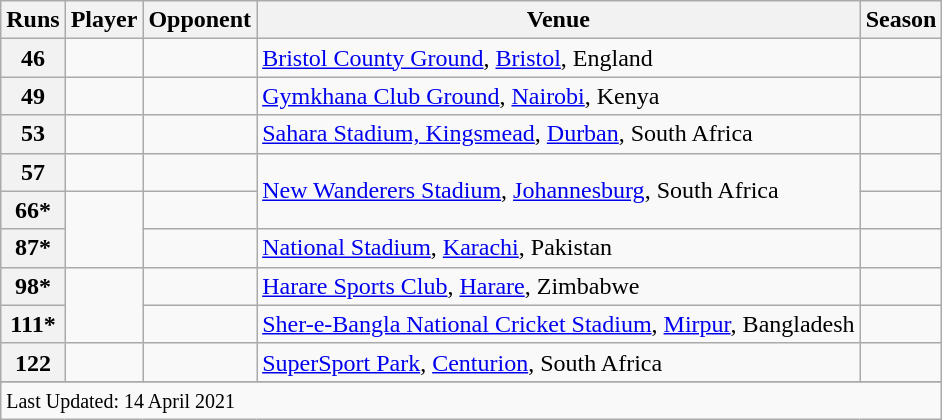<table class="wikitable plainrowheaders sortable">
<tr>
<th scope=col>Runs</th>
<th scope=col>Player</th>
<th scope=col>Opponent</th>
<th scope=col>Venue</th>
<th scope=col>Season</th>
</tr>
<tr>
<th>46</th>
<td></td>
<td></td>
<td><a href='#'>Bristol County Ground</a>, <a href='#'>Bristol</a>, England</td>
<td></td>
</tr>
<tr>
<th>49</th>
<td></td>
<td></td>
<td><a href='#'>Gymkhana Club Ground</a>, <a href='#'>Nairobi</a>, Kenya</td>
<td></td>
</tr>
<tr>
<th>53</th>
<td></td>
<td></td>
<td><a href='#'>Sahara Stadium, Kingsmead</a>, <a href='#'>Durban</a>, South Africa</td>
<td> </td>
</tr>
<tr>
<th>57</th>
<td></td>
<td></td>
<td rowspan=2><a href='#'>New Wanderers Stadium</a>, <a href='#'>Johannesburg</a>, South Africa</td>
<td> </td>
</tr>
<tr>
<th>66*</th>
<td rowspan=2></td>
<td></td>
<td> </td>
</tr>
<tr>
<th>87*</th>
<td></td>
<td><a href='#'>National Stadium</a>, <a href='#'>Karachi</a>, Pakistan</td>
<td></td>
</tr>
<tr>
<th>98*</th>
<td rowspan=2></td>
<td></td>
<td><a href='#'>Harare Sports Club</a>, <a href='#'>Harare</a>, Zimbabwe</td>
<td></td>
</tr>
<tr>
<th>111*</th>
<td></td>
<td><a href='#'>Sher-e-Bangla National Cricket Stadium</a>, <a href='#'>Mirpur</a>, Bangladesh</td>
<td> </td>
</tr>
<tr>
<th>122</th>
<td></td>
<td></td>
<td><a href='#'>SuperSport Park</a>, <a href='#'>Centurion</a>, South Africa</td>
<td></td>
</tr>
<tr>
</tr>
<tr class=sortbottom>
<td colspan=5><small>Last Updated: 14 April 2021</small></td>
</tr>
</table>
